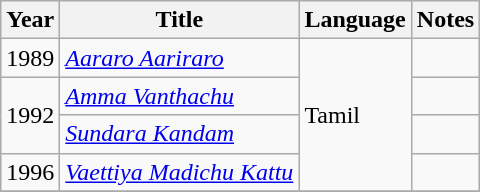<table class="wikitable">
<tr>
<th>Year</th>
<th>Title</th>
<th>Language</th>
<th>Notes</th>
</tr>
<tr>
<td>1989</td>
<td><em><a href='#'>Aararo Aariraro</a></em></td>
<td rowspan="4">Tamil</td>
<td></td>
</tr>
<tr>
<td rowspan="2">1992</td>
<td><em><a href='#'>Amma Vanthachu</a></em></td>
<td></td>
</tr>
<tr>
<td><em><a href='#'>Sundara Kandam</a></em></td>
<td></td>
</tr>
<tr>
<td>1996</td>
<td><em><a href='#'>Vaettiya Madichu Kattu</a></em></td>
<td></td>
</tr>
<tr>
</tr>
</table>
